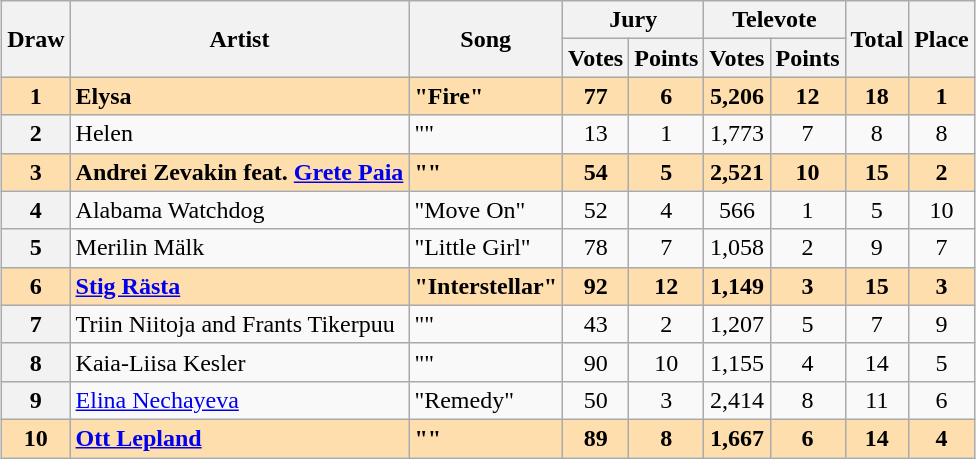<table class="sortable wikitable plainrowheaders" style="margin: 1em auto 1em auto; text-align:center;">
<tr>
<th scope="col" rowspan="2">Draw</th>
<th scope="col" rowspan="2">Artist</th>
<th scope="col" rowspan="2">Song</th>
<th scope="col" colspan="2">Jury</th>
<th scope="col" colspan="2">Televote</th>
<th scope="col" rowspan="2">Total</th>
<th scope="col" rowspan="2">Place</th>
</tr>
<tr>
<th>Votes</th>
<th>Points</th>
<th>Votes</th>
<th>Points</th>
</tr>
<tr style="font-weight:bold; background:navajowhite;">
<th scope="row" style="text-align:center; font-weight:bold; background:navajowhite;">1</th>
<td style="font-weight:bold" align="left">Elysa</td>
<td style="font-weight:bold" align="left">"Fire"</td>
<td>77</td>
<td>6</td>
<td>5,206</td>
<td>12</td>
<td>18</td>
<td>1</td>
</tr>
<tr>
<th scope="row" style="text-align:center;">2</th>
<td align="left">Helen</td>
<td align="left">""</td>
<td>13</td>
<td>1</td>
<td>1,773</td>
<td>7</td>
<td>8</td>
<td>8</td>
</tr>
<tr style="font-weight:bold; background:navajowhite;">
<th scope="row" style="text-align:center; font-weight:bold; background:navajowhite;">3</th>
<td align="left">Andrei Zevakin feat. <a href='#'>Grete Paia</a></td>
<td align="left">""</td>
<td>54</td>
<td>5</td>
<td>2,521</td>
<td>10</td>
<td>15</td>
<td>2</td>
</tr>
<tr>
<th scope="row" style="text-align:center;">4</th>
<td align="left">Alabama Watchdog</td>
<td align="left">"Move On"</td>
<td>52</td>
<td>4</td>
<td>566</td>
<td>1</td>
<td>5</td>
<td>10</td>
</tr>
<tr>
<th scope="row" style="text-align:center;">5</th>
<td align="left">Merilin Mälk</td>
<td align="left">"Little Girl"</td>
<td>78</td>
<td>7</td>
<td>1,058</td>
<td>2</td>
<td>9</td>
<td>7</td>
</tr>
<tr style="font-weight:bold; background:navajowhite;">
<th scope="row" style="text-align:center; font-weight:bold; background:navajowhite;">6</th>
<td align="left"><a href='#'>Stig Rästa</a></td>
<td align="left">"Interstellar"</td>
<td>92</td>
<td>12</td>
<td>1,149</td>
<td>3</td>
<td>15</td>
<td>3</td>
</tr>
<tr>
<th scope="row" style="text-align:center;">7</th>
<td align="left">Triin Niitoja and Frants Tikerpuu</td>
<td align="left">""</td>
<td>43</td>
<td>2</td>
<td>1,207</td>
<td>5</td>
<td>7</td>
<td>9</td>
</tr>
<tr>
<th scope="row" style="text-align:center;">8</th>
<td align="left">Kaia-Liisa Kesler</td>
<td align="left">""</td>
<td>90</td>
<td>10</td>
<td>1,155</td>
<td>4</td>
<td>14</td>
<td>5</td>
</tr>
<tr>
<th scope="row" style="text-align:center;">9</th>
<td align="left"><a href='#'>Elina Nechayeva</a></td>
<td align="left">"Remedy"</td>
<td>50</td>
<td>3</td>
<td>2,414</td>
<td>8</td>
<td>11</td>
<td>6</td>
</tr>
<tr style="font-weight:bold; background:navajowhite;">
<th scope="row" style="text-align:center; font-weight:bold; background:navajowhite;">10</th>
<td align="left"><a href='#'>Ott Lepland</a></td>
<td align="left">""</td>
<td>89</td>
<td>8</td>
<td>1,667</td>
<td>6</td>
<td>14</td>
<td>4</td>
</tr>
</table>
